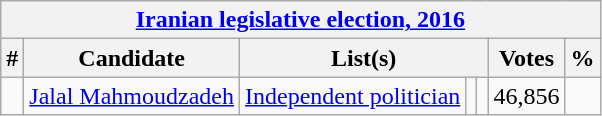<table class=wikitable style=text-align:left>
<tr>
<th colspan="7" align=center><a href='#'>Iranian legislative election, 2016</a></th>
</tr>
<tr>
<th>#</th>
<th>Candidate</th>
<th colspan="3">List(s)</th>
<th>Votes</th>
<th>%</th>
</tr>
<tr>
<td></td>
<td><a href='#'>Jalal Mahmoudzadeh</a></td>
<td><a href='#'>Independent politician</a></td>
<td></td>
<td></td>
<td>46,856</td>
<td></td>
</tr>
</table>
